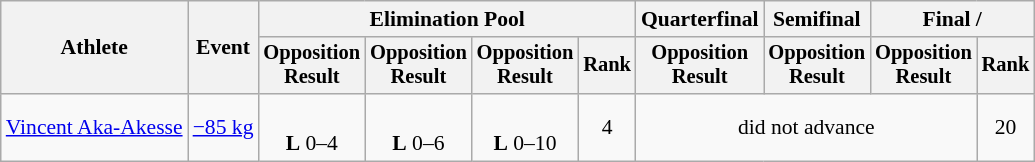<table class="wikitable" style="font-size:90%">
<tr>
<th rowspan="2">Athlete</th>
<th rowspan="2">Event</th>
<th colspan=4>Elimination Pool</th>
<th>Quarterfinal</th>
<th>Semifinal</th>
<th colspan=2>Final / </th>
</tr>
<tr style="font-size: 95%">
<th>Opposition<br>Result</th>
<th>Opposition<br>Result</th>
<th>Opposition<br>Result</th>
<th>Rank</th>
<th>Opposition<br>Result</th>
<th>Opposition<br>Result</th>
<th>Opposition<br>Result</th>
<th>Rank</th>
</tr>
<tr align=center>
<td align=left><a href='#'>Vincent Aka-Akesse</a></td>
<td align=left><a href='#'>−85 kg</a></td>
<td><br><strong>L</strong> 0–4 <sup></sup></td>
<td><br><strong>L</strong> 0–6 <sup></sup></td>
<td><br><strong>L</strong> 0–10 <sup></sup></td>
<td>4</td>
<td colspan=3>did not advance</td>
<td>20</td>
</tr>
</table>
